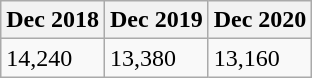<table class="wikitable">
<tr>
<th>Dec 2018</th>
<th>Dec 2019</th>
<th>Dec 2020</th>
</tr>
<tr>
<td>14,240</td>
<td>13,380</td>
<td>13,160</td>
</tr>
</table>
